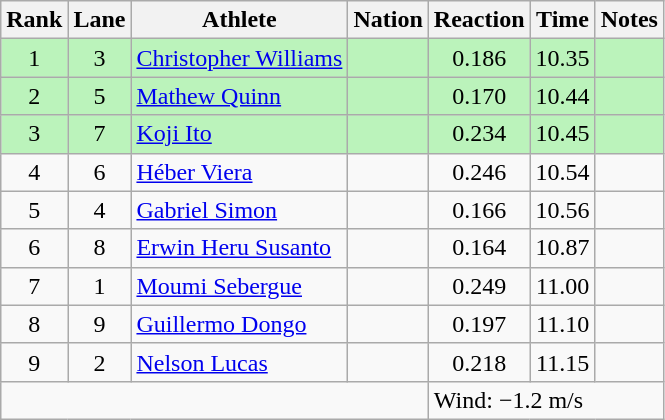<table class="wikitable sortable" style="text-align:center">
<tr>
<th>Rank</th>
<th>Lane</th>
<th>Athlete</th>
<th>Nation</th>
<th>Reaction</th>
<th>Time</th>
<th>Notes</th>
</tr>
<tr bgcolor=bbf3bb>
<td>1</td>
<td>3</td>
<td align="left"><a href='#'>Christopher Williams</a></td>
<td align="left"></td>
<td align="center">0.186</td>
<td>10.35</td>
<td></td>
</tr>
<tr bgcolor=bbf3bb>
<td>2</td>
<td>5</td>
<td align="left"><a href='#'>Mathew Quinn</a></td>
<td align="left"></td>
<td align="center">0.170</td>
<td>10.44</td>
<td></td>
</tr>
<tr bgcolor=bbf3bb>
<td>3</td>
<td>7</td>
<td align="left"><a href='#'>Koji Ito</a></td>
<td align="left"></td>
<td align="center">0.234</td>
<td>10.45</td>
<td></td>
</tr>
<tr>
<td>4</td>
<td>6</td>
<td align="left"><a href='#'>Héber Viera</a></td>
<td align="left"></td>
<td align="center">0.246</td>
<td>10.54</td>
<td></td>
</tr>
<tr>
<td>5</td>
<td>4</td>
<td align="left"><a href='#'>Gabriel Simon</a></td>
<td align="left"></td>
<td align="center">0.166</td>
<td>10.56</td>
<td></td>
</tr>
<tr>
<td>6</td>
<td>8</td>
<td align="left"><a href='#'>Erwin Heru Susanto</a></td>
<td align="left"></td>
<td align="center">0.164</td>
<td>10.87</td>
<td></td>
</tr>
<tr>
<td>7</td>
<td>1</td>
<td align="left"><a href='#'>Moumi Sebergue</a></td>
<td align="left"></td>
<td align="center">0.249</td>
<td>11.00</td>
<td></td>
</tr>
<tr>
<td>8</td>
<td>9</td>
<td align="left"><a href='#'>Guillermo Dongo</a></td>
<td align="left"></td>
<td align="center">0.197</td>
<td>11.10</td>
<td></td>
</tr>
<tr>
<td>9</td>
<td>2</td>
<td align="left"><a href='#'>Nelson Lucas</a></td>
<td align="left"></td>
<td align="center">0.218</td>
<td>11.15</td>
<td></td>
</tr>
<tr class="sortbottom">
<td colspan=4></td>
<td colspan="3" style="text-align:left;">Wind: −1.2 m/s</td>
</tr>
</table>
